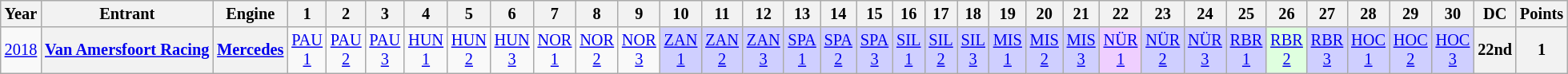<table class="wikitable" style="text-align:center; font-size:85%">
<tr>
<th>Year</th>
<th>Entrant</th>
<th>Engine</th>
<th>1</th>
<th>2</th>
<th>3</th>
<th>4</th>
<th>5</th>
<th>6</th>
<th>7</th>
<th>8</th>
<th>9</th>
<th>10</th>
<th>11</th>
<th>12</th>
<th>13</th>
<th>14</th>
<th>15</th>
<th>16</th>
<th>17</th>
<th>18</th>
<th>19</th>
<th>20</th>
<th>21</th>
<th>22</th>
<th>23</th>
<th>24</th>
<th>25</th>
<th>26</th>
<th>27</th>
<th>28</th>
<th>29</th>
<th>30</th>
<th>DC</th>
<th>Points</th>
</tr>
<tr>
<td><a href='#'>2018</a></td>
<th nowrap><a href='#'>Van Amersfoort Racing</a></th>
<th nowrap><a href='#'>Mercedes</a></th>
<td><a href='#'>PAU<br>1</a></td>
<td><a href='#'>PAU<br>2</a></td>
<td><a href='#'>PAU<br>3</a></td>
<td><a href='#'>HUN<br>1</a></td>
<td><a href='#'>HUN<br>2</a></td>
<td><a href='#'>HUN<br>3</a></td>
<td><a href='#'>NOR<br>1</a></td>
<td><a href='#'>NOR<br>2</a></td>
<td><a href='#'>NOR<br>3</a></td>
<td style="background:#CFCFFF;"><a href='#'>ZAN<br>1</a><br></td>
<td style="background:#CFCFFF;"><a href='#'>ZAN<br>2</a><br></td>
<td style="background:#CFCFFF;"><a href='#'>ZAN<br>3</a><br></td>
<td style="background:#CFCFFF;"><a href='#'>SPA<br>1</a><br></td>
<td style="background:#CFCFFF;"><a href='#'>SPA<br>2</a><br></td>
<td style="background:#CFCFFF;"><a href='#'>SPA<br>3</a><br></td>
<td style="background:#CFCFFF;"><a href='#'>SIL<br>1</a><br></td>
<td style="background:#CFCFFF;"><a href='#'>SIL<br>2</a><br></td>
<td style="background:#CFCFFF;"><a href='#'>SIL<br>3</a><br></td>
<td style="background:#CFCFFF;"><a href='#'>MIS<br>1</a><br></td>
<td style="background:#CFCFFF;"><a href='#'>MIS<br>2</a><br></td>
<td style="background:#CFCFFF;"><a href='#'>MIS<br>3</a><br></td>
<td style="background:#EFCFFF;"><a href='#'>NÜR<br>1</a><br></td>
<td style="background:#CFCFFF;"><a href='#'>NÜR<br>2</a><br></td>
<td style="background:#CFCFFF;"><a href='#'>NÜR<br>3</a><br></td>
<td style="background:#CFCFFF;"><a href='#'>RBR<br>1</a><br></td>
<td style="background:#DFFFDF;"><a href='#'>RBR<br>2</a><br></td>
<td style="background:#CFCFFF;"><a href='#'>RBR<br>3</a><br></td>
<td style="background:#CFCFFF;"><a href='#'>HOC<br>1</a><br></td>
<td style="background:#CFCFFF;"><a href='#'>HOC<br>2</a><br></td>
<td style="background:#CFCFFF;"><a href='#'>HOC<br>3</a><br></td>
<th>22nd</th>
<th>1</th>
</tr>
</table>
